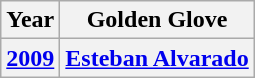<table class="wikitable" style="text-align: center;">
<tr>
<th>Year</th>
<th>Golden Glove</th>
</tr>
<tr>
<th> <a href='#'>2009</a></th>
<th><a href='#'>Esteban Alvarado</a></th>
</tr>
</table>
